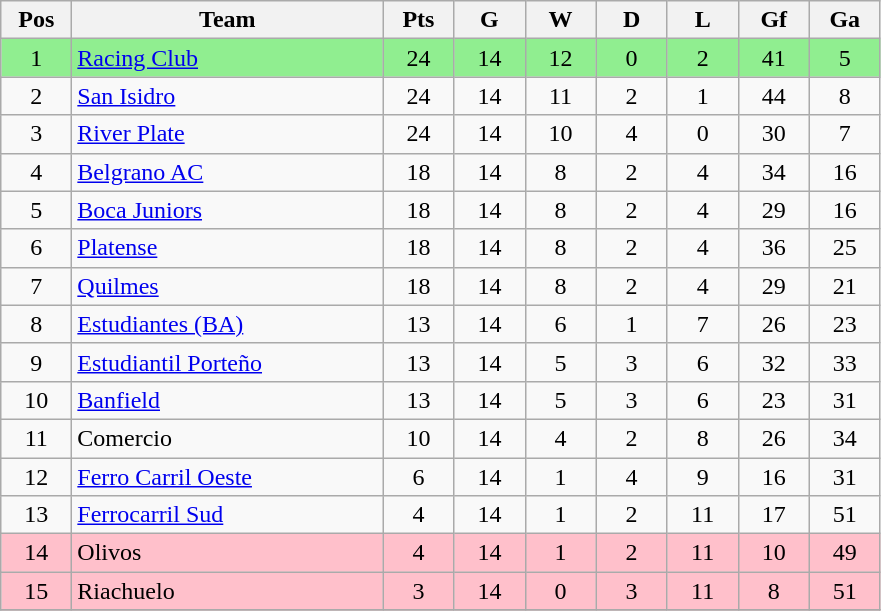<table class="wikitable" style="text-align:center">
<tr>
<th width=40px>Pos</th>
<th width=200px>Team</th>
<th width=40px>Pts</th>
<th width=40px>G</th>
<th width=40px>W</th>
<th width=40px>D</th>
<th width=40px>L</th>
<th width=40px>Gf</th>
<th width=40px>Ga</th>
</tr>
<tr bgcolor="lightgreen">
<td>1</td>
<td align="left"><a href='#'>Racing Club</a></td>
<td>24</td>
<td>14</td>
<td>12</td>
<td>0</td>
<td>2</td>
<td>41</td>
<td>5</td>
</tr>
<tr>
<td>2</td>
<td align="left"><a href='#'>San Isidro</a></td>
<td>24</td>
<td>14</td>
<td>11</td>
<td>2</td>
<td>1</td>
<td>44</td>
<td>8</td>
</tr>
<tr>
<td>3</td>
<td align="left"><a href='#'>River Plate</a></td>
<td>24</td>
<td>14</td>
<td>10</td>
<td>4</td>
<td>0</td>
<td>30</td>
<td>7</td>
</tr>
<tr>
<td>4</td>
<td align="left"><a href='#'>Belgrano AC</a></td>
<td>18</td>
<td>14</td>
<td>8</td>
<td>2</td>
<td>4</td>
<td>34</td>
<td>16</td>
</tr>
<tr>
<td>5</td>
<td align="left"><a href='#'>Boca Juniors</a></td>
<td>18</td>
<td>14</td>
<td>8</td>
<td>2</td>
<td>4</td>
<td>29</td>
<td>16</td>
</tr>
<tr>
<td>6</td>
<td align="left"><a href='#'>Platense</a></td>
<td>18</td>
<td>14</td>
<td>8</td>
<td>2</td>
<td>4</td>
<td>36</td>
<td>25</td>
</tr>
<tr>
<td>7</td>
<td align="left"><a href='#'>Quilmes</a></td>
<td>18</td>
<td>14</td>
<td>8</td>
<td>2</td>
<td>4</td>
<td>29</td>
<td>21</td>
</tr>
<tr>
<td>8</td>
<td align="left"><a href='#'>Estudiantes (BA)</a></td>
<td>13</td>
<td>14</td>
<td>6</td>
<td>1</td>
<td>7</td>
<td>26</td>
<td>23</td>
</tr>
<tr>
<td>9</td>
<td align="left"><a href='#'>Estudiantil Porteño</a></td>
<td>13</td>
<td>14</td>
<td>5</td>
<td>3</td>
<td>6</td>
<td>32</td>
<td>33</td>
</tr>
<tr>
<td>10</td>
<td align="left"><a href='#'>Banfield</a></td>
<td>13</td>
<td>14</td>
<td>5</td>
<td>3</td>
<td>6</td>
<td>23</td>
<td>31</td>
</tr>
<tr>
<td>11</td>
<td align="left">Comercio</td>
<td>10</td>
<td>14</td>
<td>4</td>
<td>2</td>
<td>8</td>
<td>26</td>
<td>34</td>
</tr>
<tr>
<td>12</td>
<td align="left"><a href='#'>Ferro Carril Oeste</a></td>
<td>6</td>
<td>14</td>
<td>1</td>
<td>4</td>
<td>9</td>
<td>16</td>
<td>31</td>
</tr>
<tr>
<td>13</td>
<td align="left"><a href='#'>Ferrocarril Sud</a></td>
<td>4</td>
<td>14</td>
<td>1</td>
<td>2</td>
<td>11</td>
<td>17</td>
<td>51</td>
</tr>
<tr bgcolor="pink">
<td>14</td>
<td align="left">Olivos</td>
<td>4</td>
<td>14</td>
<td>1</td>
<td>2</td>
<td>11</td>
<td>10</td>
<td>49</td>
</tr>
<tr bgcolor="pink">
<td>15</td>
<td align="left">Riachuelo</td>
<td>3</td>
<td>14</td>
<td>0</td>
<td>3</td>
<td>11</td>
<td>8</td>
<td>51</td>
</tr>
<tr>
</tr>
</table>
